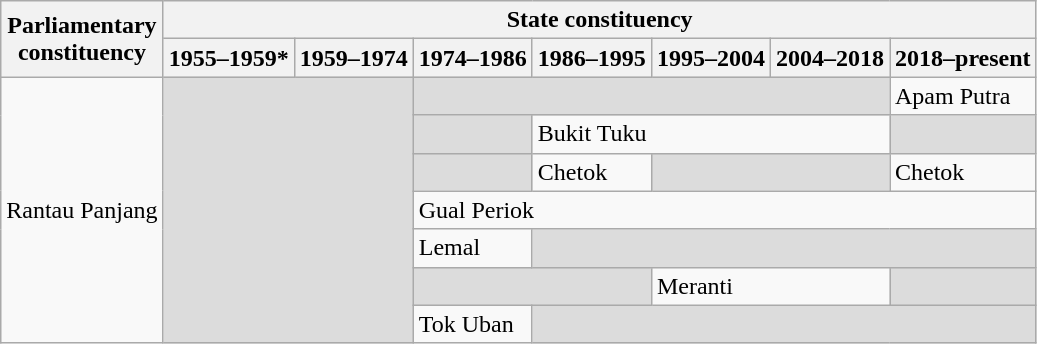<table class="wikitable">
<tr>
<th rowspan="2">Parliamentary<br>constituency</th>
<th colspan="7">State constituency</th>
</tr>
<tr>
<th>1955–1959*</th>
<th>1959–1974</th>
<th>1974–1986</th>
<th>1986–1995</th>
<th>1995–2004</th>
<th>2004–2018</th>
<th>2018–present</th>
</tr>
<tr>
<td rowspan="7">Rantau Panjang</td>
<td colspan="2" rowspan="7" bgcolor="dcdcdc"></td>
<td colspan="4" bgcolor="dcdcdc"></td>
<td>Apam Putra</td>
</tr>
<tr>
<td bgcolor="dcdcdc"></td>
<td colspan="3">Bukit Tuku</td>
<td bgcolor="dcdcdc"></td>
</tr>
<tr>
<td bgcolor="dcdcdc"></td>
<td>Chetok</td>
<td colspan="2" bgcolor="dcdcdc"></td>
<td>Chetok</td>
</tr>
<tr>
<td colspan="5">Gual Periok</td>
</tr>
<tr>
<td>Lemal</td>
<td colspan="4" bgcolor="dcdcdc"></td>
</tr>
<tr>
<td colspan="2" bgcolor="dcdcdc"></td>
<td colspan="2">Meranti</td>
<td bgcolor="dcdcdc"></td>
</tr>
<tr>
<td>Tok Uban</td>
<td colspan="4" bgcolor="dcdcdc"></td>
</tr>
</table>
